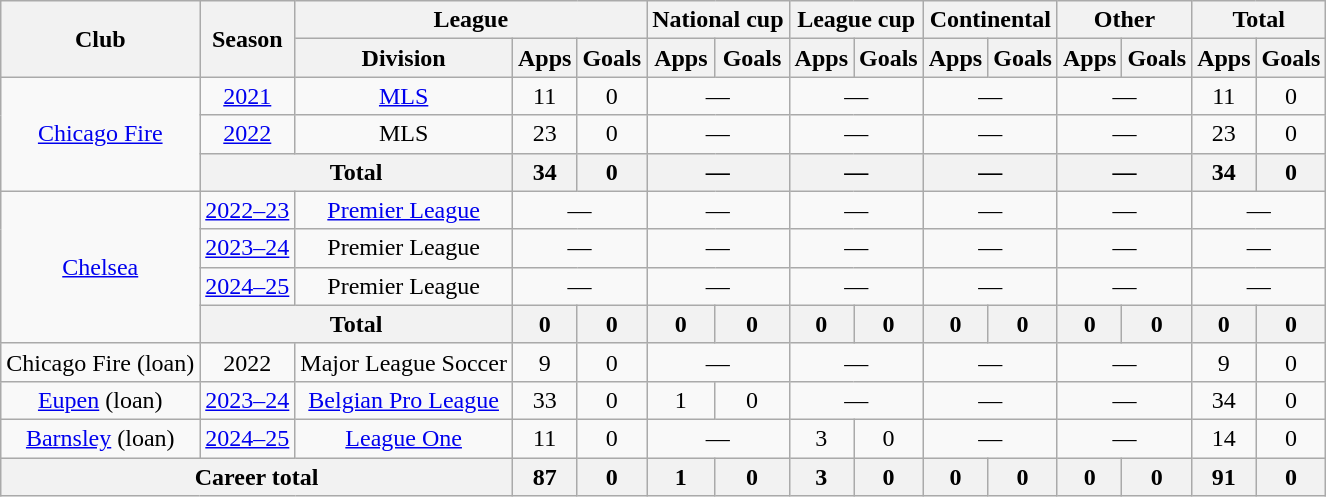<table class="wikitable" style="text-align: center">
<tr>
<th rowspan="2">Club</th>
<th rowspan="2">Season</th>
<th colspan="3">League</th>
<th colspan="2">National cup</th>
<th colspan="2">League cup</th>
<th colspan="2">Continental</th>
<th colspan="2">Other</th>
<th colspan="2">Total</th>
</tr>
<tr>
<th>Division</th>
<th>Apps</th>
<th>Goals</th>
<th>Apps</th>
<th>Goals</th>
<th>Apps</th>
<th>Goals</th>
<th>Apps</th>
<th>Goals</th>
<th>Apps</th>
<th>Goals</th>
<th>Apps</th>
<th>Goals</th>
</tr>
<tr>
<td rowspan=3><a href='#'>Chicago Fire</a></td>
<td><a href='#'>2021</a></td>
<td><a href='#'>MLS</a></td>
<td>11</td>
<td>0</td>
<td colspan=2>—</td>
<td colspan=2>—</td>
<td colspan=2>—</td>
<td colspan=2>—</td>
<td>11</td>
<td>0</td>
</tr>
<tr>
<td><a href='#'>2022</a></td>
<td>MLS</td>
<td>23</td>
<td>0</td>
<td colspan=2>—</td>
<td colspan=2>—</td>
<td colspan=2>—</td>
<td colspan=2>—</td>
<td>23</td>
<td>0</td>
</tr>
<tr>
<th colspan=2>Total</th>
<th>34</th>
<th>0</th>
<th colspan=2>—</th>
<th colspan=2>—</th>
<th colspan=2>—</th>
<th colspan=2>—</th>
<th>34</th>
<th>0</th>
</tr>
<tr>
<td rowspan=4><a href='#'>Chelsea</a></td>
<td><a href='#'>2022–23</a></td>
<td><a href='#'>Premier League</a></td>
<td colspan=2>—</td>
<td colspan=2>—</td>
<td colspan=2>—</td>
<td colspan=2>—</td>
<td colspan=2>—</td>
<td colspan=2>—</td>
</tr>
<tr>
<td><a href='#'>2023–24</a></td>
<td>Premier League</td>
<td colspan=2>—</td>
<td colspan=2>—</td>
<td colspan=2>—</td>
<td colspan=2>—</td>
<td colspan=2>—</td>
<td colspan=2>—</td>
</tr>
<tr>
<td><a href='#'>2024–25</a></td>
<td>Premier League</td>
<td colspan=2>—</td>
<td colspan=2>—</td>
<td colspan=2>—</td>
<td colspan=2>—</td>
<td colspan=2>—</td>
<td colspan=2>—</td>
</tr>
<tr>
<th colspan=2>Total</th>
<th>0</th>
<th>0</th>
<th>0</th>
<th>0</th>
<th>0</th>
<th>0</th>
<th>0</th>
<th>0</th>
<th>0</th>
<th>0</th>
<th>0</th>
<th>0</th>
</tr>
<tr>
<td>Chicago Fire (loan)</td>
<td>2022</td>
<td>Major League Soccer</td>
<td>9</td>
<td>0</td>
<td colspan=2>—</td>
<td colspan=2>—</td>
<td colspan=2>—</td>
<td colspan=2>—</td>
<td>9</td>
<td>0</td>
</tr>
<tr>
<td><a href='#'>Eupen</a> (loan)</td>
<td><a href='#'>2023–24</a></td>
<td><a href='#'>Belgian Pro League</a></td>
<td>33</td>
<td>0</td>
<td>1</td>
<td>0</td>
<td colspan=2>—</td>
<td colspan=2>—</td>
<td colspan=2>—</td>
<td>34</td>
<td>0</td>
</tr>
<tr>
<td><a href='#'>Barnsley</a> (loan)</td>
<td><a href='#'>2024–25</a></td>
<td><a href='#'>League One</a></td>
<td>11</td>
<td>0</td>
<td colspan=2>—</td>
<td>3</td>
<td>0</td>
<td colspan=2>—</td>
<td colspan=2>—</td>
<td>14</td>
<td>0</td>
</tr>
<tr>
<th colspan=3>Career total</th>
<th>87</th>
<th>0</th>
<th>1</th>
<th>0</th>
<th>3</th>
<th>0</th>
<th>0</th>
<th>0</th>
<th>0</th>
<th>0</th>
<th>91</th>
<th>0</th>
</tr>
</table>
